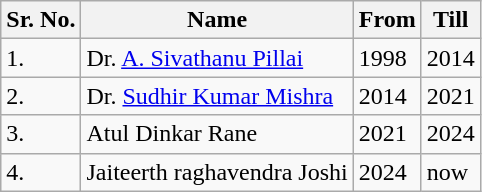<table class="sortable wikitable">
<tr>
<th>Sr. No.</th>
<th>Name</th>
<th>From</th>
<th>Till</th>
</tr>
<tr>
<td>1.</td>
<td>Dr. <a href='#'>A. Sivathanu Pillai</a></td>
<td>1998</td>
<td>2014</td>
</tr>
<tr>
<td>2.</td>
<td>Dr. <a href='#'>Sudhir Kumar Mishra</a></td>
<td>2014</td>
<td>2021</td>
</tr>
<tr>
<td>3.</td>
<td>Atul Dinkar Rane</td>
<td>2021</td>
<td>2024</td>
</tr>
<tr>
<td>4.</td>
<td>Jaiteerth raghavendra Joshi</td>
<td>2024</td>
<td>now</td>
</tr>
</table>
